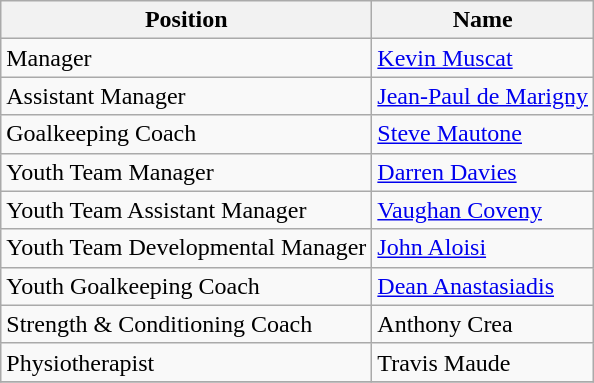<table class="wikitable">
<tr>
<th>Position</th>
<th>Name</th>
</tr>
<tr>
<td>Manager</td>
<td> <a href='#'>Kevin Muscat</a></td>
</tr>
<tr>
<td>Assistant Manager</td>
<td> <a href='#'>Jean-Paul de Marigny</a></td>
</tr>
<tr>
<td>Goalkeeping Coach</td>
<td> <a href='#'>Steve Mautone</a></td>
</tr>
<tr>
<td>Youth Team Manager</td>
<td> <a href='#'>Darren Davies</a></td>
</tr>
<tr>
<td>Youth Team Assistant Manager</td>
<td> <a href='#'>Vaughan Coveny</a></td>
</tr>
<tr>
<td>Youth Team Developmental Manager</td>
<td> <a href='#'>John Aloisi</a></td>
</tr>
<tr>
<td>Youth Goalkeeping Coach</td>
<td> <a href='#'>Dean Anastasiadis</a></td>
</tr>
<tr>
<td>Strength & Conditioning Coach</td>
<td> Anthony Crea</td>
</tr>
<tr>
<td>Physiotherapist</td>
<td> Travis Maude</td>
</tr>
<tr>
</tr>
</table>
